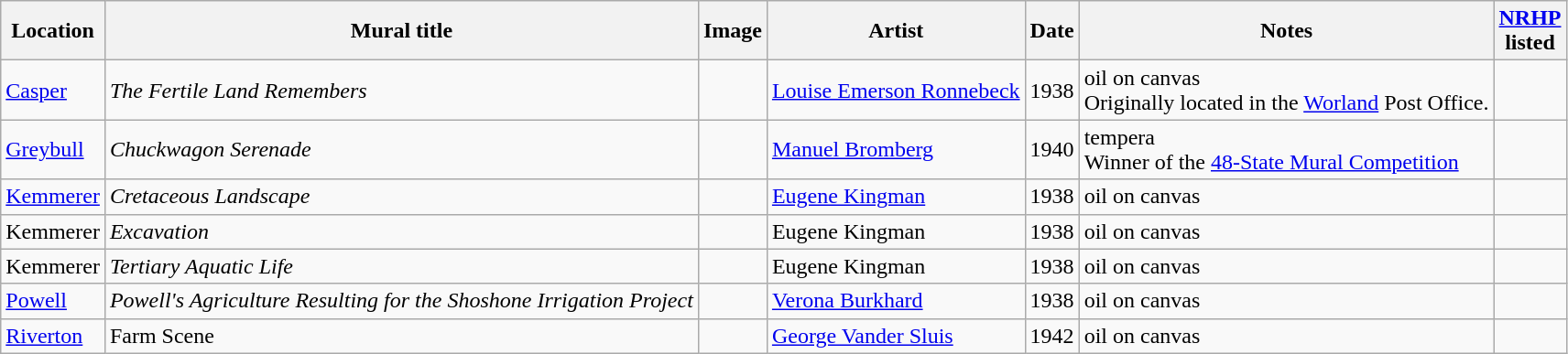<table class="wikitable sortable">
<tr>
<th>Location</th>
<th>Mural title</th>
<th>Image</th>
<th>Artist</th>
<th>Date</th>
<th>Notes</th>
<th><a href='#'>NRHP</a><br>listed</th>
</tr>
<tr>
<td><a href='#'>Casper</a></td>
<td><em>The Fertile Land Remembers</em></td>
<td></td>
<td><a href='#'>Louise Emerson Ronnebeck</a></td>
<td>1938</td>
<td>oil on canvas<br>Originally located in the <a href='#'>Worland</a> Post Office.</td>
<td></td>
</tr>
<tr>
<td><a href='#'>Greybull</a></td>
<td><em>Chuckwagon Serenade</em></td>
<td></td>
<td><a href='#'>Manuel Bromberg</a></td>
<td>1940</td>
<td>tempera<br>Winner of the <a href='#'>48-State Mural Competition</a></td>
<td></td>
</tr>
<tr>
<td><a href='#'>Kemmerer</a></td>
<td><em>Cretaceous Landscape</em></td>
<td></td>
<td><a href='#'>Eugene Kingman</a></td>
<td>1938</td>
<td>oil on canvas</td>
<td></td>
</tr>
<tr>
<td>Kemmerer</td>
<td><em>Excavation</em></td>
<td></td>
<td>Eugene Kingman</td>
<td>1938</td>
<td>oil on canvas</td>
<td></td>
</tr>
<tr>
<td>Kemmerer</td>
<td><em>Tertiary Aquatic Life</em></td>
<td></td>
<td>Eugene Kingman</td>
<td>1938</td>
<td>oil on canvas</td>
<td></td>
</tr>
<tr>
<td><a href='#'>Powell</a></td>
<td><em>Powell's Agriculture Resulting for the Shoshone Irrigation Project</em></td>
<td></td>
<td><a href='#'>Verona Burkhard</a></td>
<td>1938</td>
<td>oil on canvas</td>
<td></td>
</tr>
<tr>
<td><a href='#'>Riverton</a></td>
<td>Farm Scene</td>
<td></td>
<td><a href='#'>George Vander Sluis</a></td>
<td>1942</td>
<td>oil on canvas</td>
<td></td>
</tr>
</table>
